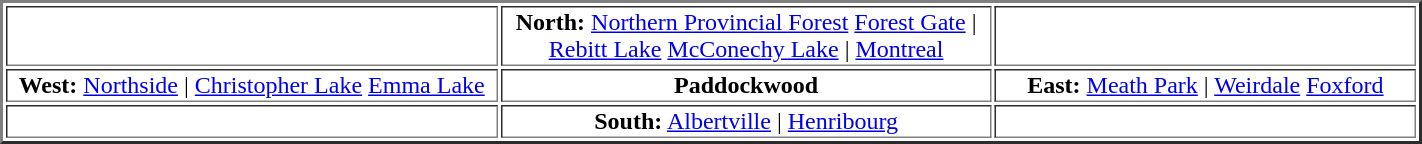<table width="75%" border=2 align="center">
<tr ---->
<td width="35%" align="center"></td>
<td width="30%" align="center"><strong>North:</strong> <a href='#'>Northern Provincial Forest</a> <a href='#'>Forest Gate</a> | <a href='#'>Rebitt Lake</a> <a href='#'>McConechy Lake</a> | <a href='#'>Montreal</a></td>
<td width="35%" align="center"></td>
</tr>
<tr ---->
<td width ="10%" align="center"><strong>West:</strong> <a href='#'>Northside</a> | <a href='#'>Christopher Lake</a> <a href='#'>Emma Lake</a></td>
<td width ="35%" align="center"><strong>Paddockwood</strong></td>
<td width ="30%" align="center"><strong>East:</strong> <a href='#'>Meath Park</a> | <a href='#'>Weirdale</a> <a href='#'>Foxford</a></td>
</tr>
<tr ---->
<td width ="35%" align="center"></td>
<td width ="30%" align="center"><strong>South:</strong> <a href='#'>Albertville</a> | <a href='#'>Henribourg</a></td>
<td width ="35%" align="center"></td>
</tr>
</table>
